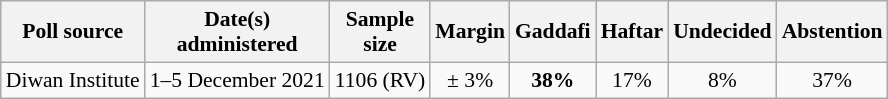<table class="wikitable sortable" style="font-size:90%;text-align:center;">
<tr>
<th>Poll source</th>
<th data-sort-type="date">Date(s)<br>administered</th>
<th data-sort-type="number">Sample<br>size</th>
<th>Margin<br></th>
<th>Gaddafi</th>
<th>Haftar</th>
<th>Undecided</th>
<th>Abstention</th>
</tr>
<tr>
<td>Diwan Institute</td>
<td>1–5 December 2021</td>
<td>1106 (RV)</td>
<td>± 3%</td>
<td><strong>38%</strong></td>
<td>17%</td>
<td>8%</td>
<td>37%</td>
</tr>
</table>
